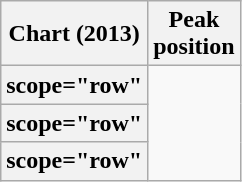<table class="wikitable plainrowheaders">
<tr>
<th>Chart (2013)</th>
<th>Peak<br>position</th>
</tr>
<tr>
<th>scope="row"</th>
</tr>
<tr>
<th>scope="row"</th>
</tr>
<tr>
<th>scope="row"</th>
</tr>
</table>
